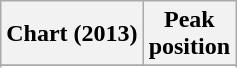<table class="wikitable sortable">
<tr>
<th scope="col">Chart (2013)</th>
<th scope="col">Peak<br>position</th>
</tr>
<tr>
</tr>
<tr>
</tr>
</table>
